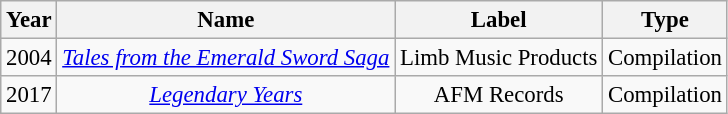<table class="wikitable" style="font-size:95%; text-align: center;">
<tr>
<th>Year</th>
<th>Name</th>
<th>Label</th>
<th>Type</th>
</tr>
<tr>
<td>2004</td>
<td><em><a href='#'>Tales from the Emerald Sword Saga</a></em></td>
<td>Limb Music Products</td>
<td>Compilation</td>
</tr>
<tr>
<td>2017</td>
<td><em><a href='#'>Legendary Years</a></em></td>
<td>AFM Records</td>
<td>Compilation</td>
</tr>
</table>
